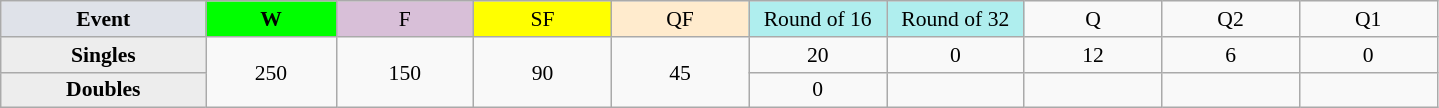<table class=wikitable style=font-size:90%;text-align:center>
<tr>
<td style="width:130px; background:#dfe2e9;"><strong>Event</strong></td>
<td style="width:80px; background:lime;"><strong>W</strong></td>
<td style="width:85px; background:thistle;">F</td>
<td style="width:85px; background:#ff0;">SF</td>
<td style="width:85px; background:#ffebcd;">QF</td>
<td style="width:85px; background:#afeeee;">Round of 16</td>
<td style="width:85px; background:#afeeee;">Round of 32</td>
<td width=85>Q</td>
<td width=85>Q2</td>
<td width=85>Q1</td>
</tr>
<tr>
<th style="background:#ededed;">Singles</th>
<td rowspan=2>250</td>
<td rowspan=2>150</td>
<td rowspan=2>90</td>
<td rowspan=2>45</td>
<td>20</td>
<td>0</td>
<td>12</td>
<td>6</td>
<td>0</td>
</tr>
<tr>
<th style="background:#ededed;">Doubles</th>
<td>0</td>
<td></td>
<td></td>
<td></td>
<td></td>
</tr>
</table>
